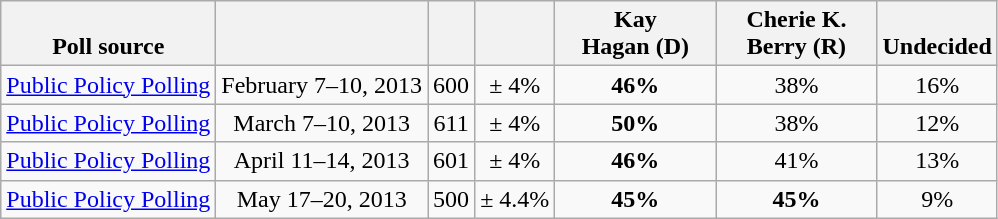<table class="wikitable" style="text-align:center">
<tr valign= bottom>
<th>Poll source</th>
<th></th>
<th></th>
<th></th>
<th style="width:100px;">Kay<br>Hagan (D)</th>
<th style="width:100px;">Cherie K.<br>Berry (R)</th>
<th>Undecided</th>
</tr>
<tr>
<td align=left><a href='#'>Public Policy Polling</a></td>
<td>February 7–10, 2013</td>
<td>600</td>
<td>± 4%</td>
<td><strong>46%</strong></td>
<td>38%</td>
<td>16%</td>
</tr>
<tr>
<td align=left><a href='#'>Public Policy Polling</a></td>
<td>March 7–10, 2013</td>
<td>611</td>
<td>± 4%</td>
<td><strong>50%</strong></td>
<td>38%</td>
<td>12%</td>
</tr>
<tr>
<td align=left><a href='#'>Public Policy Polling</a></td>
<td>April 11–14, 2013</td>
<td>601</td>
<td>± 4%</td>
<td><strong>46%</strong></td>
<td>41%</td>
<td>13%</td>
</tr>
<tr>
<td align=left><a href='#'>Public Policy Polling</a></td>
<td>May 17–20, 2013</td>
<td>500</td>
<td>± 4.4%</td>
<td><strong>45%</strong></td>
<td><strong>45%</strong></td>
<td>9%</td>
</tr>
</table>
